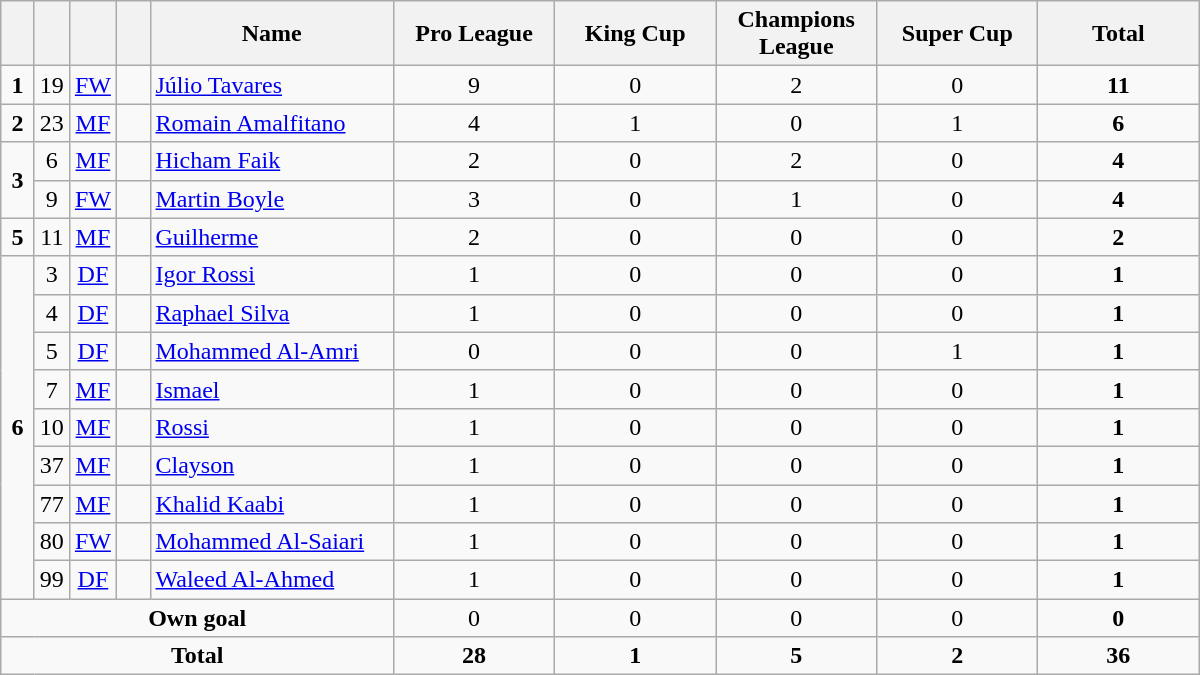<table class="wikitable" style="text-align:center">
<tr>
<th width=15></th>
<th width=15></th>
<th width=15></th>
<th width=15></th>
<th width=155>Name</th>
<th width=100>Pro League</th>
<th width=100>King Cup</th>
<th width=100>Champions League</th>
<th width=100>Super Cup</th>
<th width=100>Total</th>
</tr>
<tr>
<td><strong>1</strong></td>
<td>19</td>
<td><a href='#'>FW</a></td>
<td></td>
<td align=left><a href='#'>Júlio Tavares</a></td>
<td>9</td>
<td>0</td>
<td>2</td>
<td>0</td>
<td><strong>11</strong></td>
</tr>
<tr>
<td><strong>2</strong></td>
<td>23</td>
<td><a href='#'>MF</a></td>
<td></td>
<td align=left><a href='#'>Romain Amalfitano</a></td>
<td>4</td>
<td>1</td>
<td>0</td>
<td>1</td>
<td><strong>6</strong></td>
</tr>
<tr>
<td rowspan=2><strong>3</strong></td>
<td>6</td>
<td><a href='#'>MF</a></td>
<td></td>
<td align=left><a href='#'>Hicham Faik</a></td>
<td>2</td>
<td>0</td>
<td>2</td>
<td>0</td>
<td><strong>4</strong></td>
</tr>
<tr>
<td>9</td>
<td><a href='#'>FW</a></td>
<td></td>
<td align=left><a href='#'>Martin Boyle</a></td>
<td>3</td>
<td>0</td>
<td>1</td>
<td>0</td>
<td><strong>4</strong></td>
</tr>
<tr>
<td><strong>5</strong></td>
<td>11</td>
<td><a href='#'>MF</a></td>
<td></td>
<td align=left><a href='#'>Guilherme</a></td>
<td>2</td>
<td>0</td>
<td>0</td>
<td>0</td>
<td><strong>2</strong></td>
</tr>
<tr>
<td rowspan=9><strong>6</strong></td>
<td>3</td>
<td><a href='#'>DF</a></td>
<td></td>
<td align=left><a href='#'>Igor Rossi</a></td>
<td>1</td>
<td>0</td>
<td>0</td>
<td>0</td>
<td><strong>1</strong></td>
</tr>
<tr>
<td>4</td>
<td><a href='#'>DF</a></td>
<td></td>
<td align=left><a href='#'>Raphael Silva</a></td>
<td>1</td>
<td>0</td>
<td>0</td>
<td>0</td>
<td><strong>1</strong></td>
</tr>
<tr>
<td>5</td>
<td><a href='#'>DF</a></td>
<td></td>
<td align=left><a href='#'>Mohammed Al-Amri</a></td>
<td>0</td>
<td>0</td>
<td>0</td>
<td>1</td>
<td><strong>1</strong></td>
</tr>
<tr>
<td>7</td>
<td><a href='#'>MF</a></td>
<td></td>
<td align=left><a href='#'>Ismael</a></td>
<td>1</td>
<td>0</td>
<td>0</td>
<td>0</td>
<td><strong>1</strong></td>
</tr>
<tr>
<td>10</td>
<td><a href='#'>MF</a></td>
<td></td>
<td align=left><a href='#'>Rossi</a></td>
<td>1</td>
<td>0</td>
<td>0</td>
<td>0</td>
<td><strong>1</strong></td>
</tr>
<tr>
<td>37</td>
<td><a href='#'>MF</a></td>
<td></td>
<td align=left><a href='#'>Clayson</a></td>
<td>1</td>
<td>0</td>
<td>0</td>
<td>0</td>
<td><strong>1</strong></td>
</tr>
<tr>
<td>77</td>
<td><a href='#'>MF</a></td>
<td></td>
<td align=left><a href='#'>Khalid Kaabi</a></td>
<td>1</td>
<td>0</td>
<td>0</td>
<td>0</td>
<td><strong>1</strong></td>
</tr>
<tr>
<td>80</td>
<td><a href='#'>FW</a></td>
<td></td>
<td align=left><a href='#'>Mohammed Al-Saiari</a></td>
<td>1</td>
<td>0</td>
<td>0</td>
<td>0</td>
<td><strong>1</strong></td>
</tr>
<tr>
<td>99</td>
<td><a href='#'>DF</a></td>
<td></td>
<td align=left><a href='#'>Waleed Al-Ahmed</a></td>
<td>1</td>
<td>0</td>
<td>0</td>
<td>0</td>
<td><strong>1</strong></td>
</tr>
<tr>
<td colspan=5><strong>Own goal</strong></td>
<td>0</td>
<td>0</td>
<td>0</td>
<td>0</td>
<td><strong>0</strong></td>
</tr>
<tr>
<td colspan=5><strong>Total</strong></td>
<td><strong>28</strong></td>
<td><strong>1</strong></td>
<td><strong>5</strong></td>
<td><strong>2</strong></td>
<td><strong>36</strong></td>
</tr>
</table>
